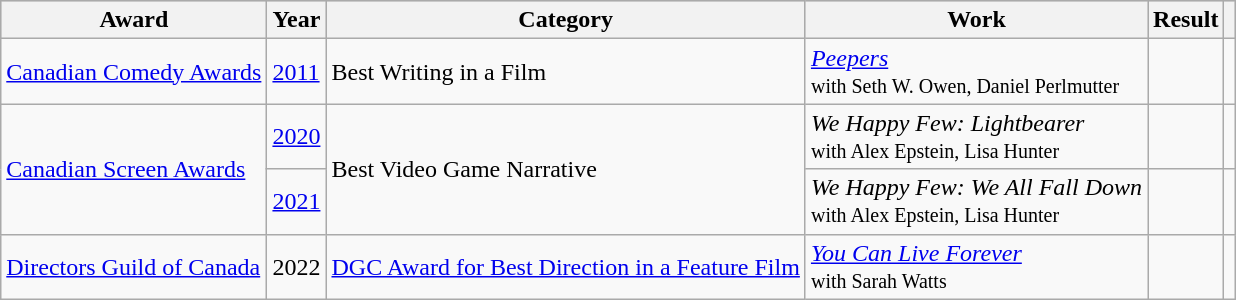<table class="wikitable sortable">
<tr style="background:#ccc; text-align:center;">
<th>Award</th>
<th>Year</th>
<th>Category</th>
<th>Work</th>
<th>Result</th>
<th class="unsortable"></th>
</tr>
<tr>
<td><a href='#'>Canadian Comedy Awards</a></td>
<td><a href='#'>2011</a></td>
<td>Best Writing in a Film</td>
<td><em><a href='#'>Peepers</a></em><br><small>with Seth W. Owen, Daniel Perlmutter</small></td>
<td></td>
<td></td>
</tr>
<tr>
<td rowspan=2><a href='#'>Canadian Screen Awards</a></td>
<td><a href='#'>2020</a></td>
<td rowspan=2>Best Video Game Narrative</td>
<td><em>We Happy Few: Lightbearer</em><br><small>with Alex Epstein, Lisa Hunter</small></td>
<td></td>
<td></td>
</tr>
<tr>
<td><a href='#'>2021</a></td>
<td><em>We Happy Few: We All Fall Down</em><br><small>with Alex Epstein, Lisa Hunter</small></td>
<td></td>
<td></td>
</tr>
<tr>
<td><a href='#'>Directors Guild of Canada</a></td>
<td>2022</td>
<td><a href='#'>DGC Award for Best Direction in a Feature Film</a></td>
<td><em><a href='#'>You Can Live Forever</a></em><br><small>with Sarah Watts</small></td>
<td></td>
<td></td>
</tr>
</table>
